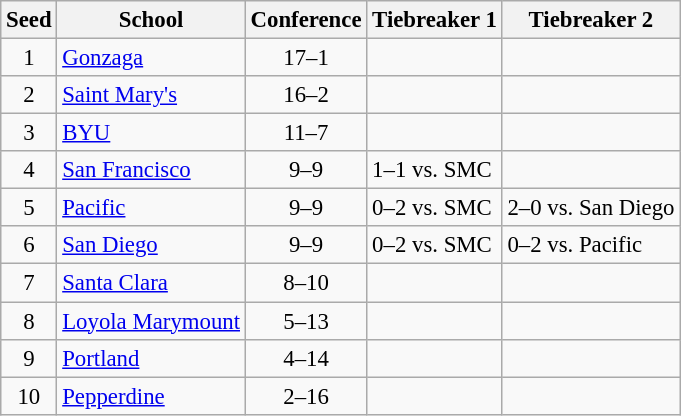<table class="wikitable" style="white-space:nowrap; font-size:95%;text-align:center">
<tr>
<th>Seed</th>
<th>School</th>
<th>Conference</th>
<th>Tiebreaker 1</th>
<th>Tiebreaker 2</th>
</tr>
<tr>
<td>1</td>
<td align=left><a href='#'>Gonzaga</a></td>
<td>17–1</td>
<td></td>
<td></td>
</tr>
<tr>
<td>2</td>
<td align=left><a href='#'>Saint Mary's</a></td>
<td>16–2</td>
<td></td>
<td></td>
</tr>
<tr>
<td>3</td>
<td align=left><a href='#'>BYU</a></td>
<td>11–7</td>
<td></td>
<td></td>
</tr>
<tr>
<td>4</td>
<td align=left><a href='#'>San Francisco</a></td>
<td>9–9</td>
<td align=left>1–1 vs. SMC</td>
<td></td>
</tr>
<tr>
<td>5</td>
<td align=left><a href='#'>Pacific</a></td>
<td>9–9</td>
<td align=left>0–2 vs. SMC</td>
<td align=left>2–0 vs. San Diego</td>
</tr>
<tr>
<td>6</td>
<td align=left><a href='#'>San Diego</a></td>
<td>9–9</td>
<td align=left>0–2 vs. SMC</td>
<td align=left>0–2 vs. Pacific</td>
</tr>
<tr>
<td>7</td>
<td align=left><a href='#'>Santa Clara</a></td>
<td>8–10</td>
<td></td>
<td></td>
</tr>
<tr>
<td>8</td>
<td align=left><a href='#'>Loyola Marymount</a></td>
<td>5–13</td>
<td></td>
<td></td>
</tr>
<tr>
<td>9</td>
<td align=left><a href='#'>Portland</a></td>
<td>4–14</td>
<td></td>
<td></td>
</tr>
<tr>
<td>10</td>
<td align=left><a href='#'>Pepperdine</a></td>
<td>2–16</td>
<td></td>
<td></td>
</tr>
</table>
